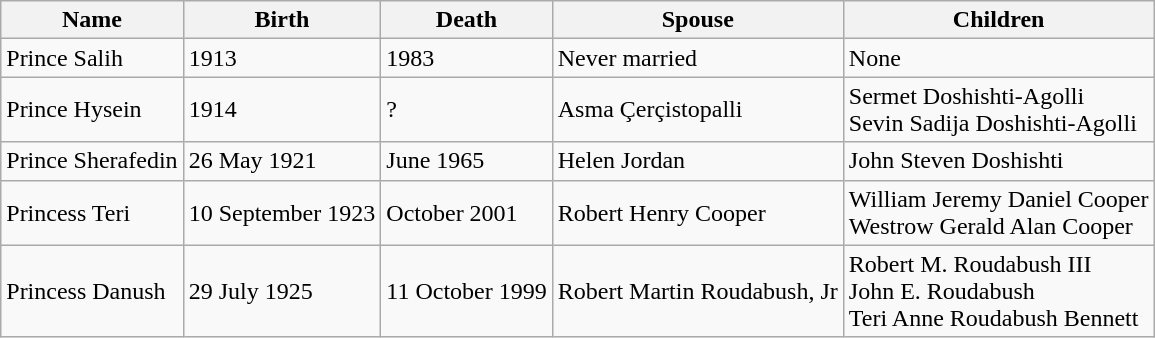<table class="wikitable">
<tr>
<th>Name</th>
<th>Birth</th>
<th>Death</th>
<th>Spouse</th>
<th>Children</th>
</tr>
<tr>
<td>Prince Salih</td>
<td>1913</td>
<td>1983</td>
<td>Never married</td>
<td>None</td>
</tr>
<tr>
<td>Prince Hysein</td>
<td>1914</td>
<td>?</td>
<td>Asma Çerçistopalli</td>
<td>Sermet Doshishti-Agolli<br>Sevin Sadija Doshishti-Agolli</td>
</tr>
<tr>
<td>Prince Sherafedin</td>
<td>26 May 1921</td>
<td>June 1965</td>
<td>Helen Jordan</td>
<td>John Steven Doshishti</td>
</tr>
<tr>
<td>Princess Teri</td>
<td>10 September 1923</td>
<td>October 2001</td>
<td>Robert Henry Cooper</td>
<td>William Jeremy Daniel Cooper<br>Westrow Gerald Alan Cooper</td>
</tr>
<tr>
<td>Princess Danush</td>
<td>29 July 1925</td>
<td>11 October 1999</td>
<td>Robert Martin Roudabush, Jr</td>
<td>Robert M. Roudabush III<br>John E. Roudabush<br>Teri Anne Roudabush Bennett</td>
</tr>
</table>
